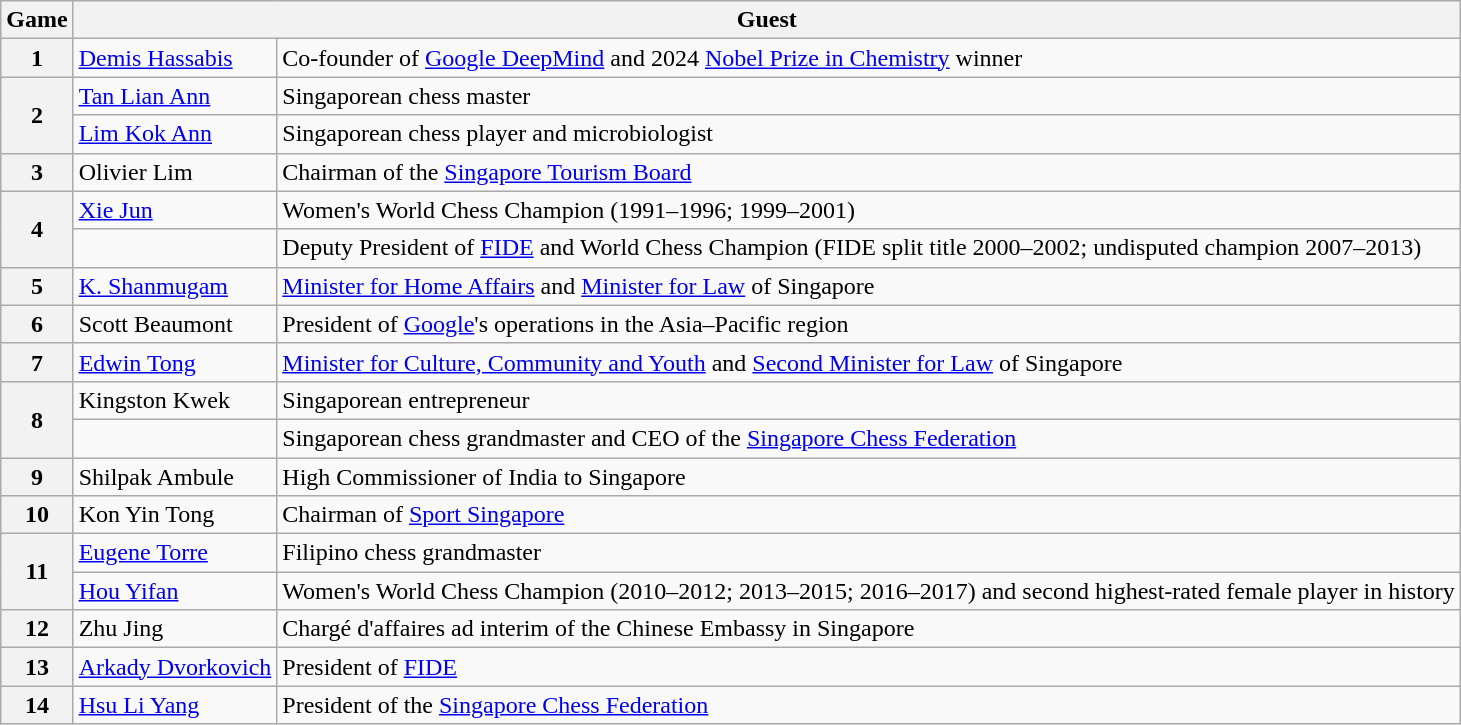<table class="wikitable">
<tr>
<th>Game</th>
<th colspan=2>Guest</th>
</tr>
<tr>
<th>1</th>
<td><a href='#'>Demis Hassabis</a></td>
<td>Co-founder of <a href='#'>Google DeepMind</a> and 2024 <a href='#'>Nobel Prize in Chemistry</a> winner</td>
</tr>
<tr>
<th rowspan=2>2</th>
<td><a href='#'>Tan Lian Ann</a></td>
<td>Singaporean chess master</td>
</tr>
<tr>
<td><a href='#'>Lim Kok Ann</a></td>
<td>Singaporean chess player and microbiologist</td>
</tr>
<tr>
<th>3</th>
<td>Olivier Lim</td>
<td>Chairman of the <a href='#'>Singapore Tourism Board</a></td>
</tr>
<tr>
<th rowspan=2>4</th>
<td><a href='#'>Xie Jun</a></td>
<td>Women's World Chess Champion (1991–1996; 1999–2001)</td>
</tr>
<tr>
<td></td>
<td>Deputy President of <a href='#'>FIDE</a> and World Chess Champion (FIDE split title 2000–2002; undisputed champion 2007–2013)</td>
</tr>
<tr>
<th>5</th>
<td><a href='#'>K. Shanmugam</a></td>
<td><a href='#'>Minister for Home Affairs</a> and <a href='#'>Minister for Law</a> of Singapore</td>
</tr>
<tr>
<th>6</th>
<td>Scott Beaumont</td>
<td>President of <a href='#'>Google</a>'s operations in the Asia–Pacific region</td>
</tr>
<tr>
<th>7</th>
<td><a href='#'>Edwin Tong</a></td>
<td><a href='#'>Minister for Culture, Community and Youth</a> and <a href='#'>Second Minister for Law</a> of Singapore</td>
</tr>
<tr>
<th rowspan=2>8</th>
<td>Kingston Kwek</td>
<td>Singaporean entrepreneur</td>
</tr>
<tr>
<td></td>
<td>Singaporean chess grandmaster and CEO of the <a href='#'>Singapore Chess Federation</a></td>
</tr>
<tr>
<th>9</th>
<td>Shilpak Ambule</td>
<td>High Commissioner of India to Singapore</td>
</tr>
<tr>
<th>10</th>
<td>Kon Yin Tong</td>
<td>Chairman of <a href='#'>Sport Singapore</a></td>
</tr>
<tr>
<th rowspan=2>11</th>
<td><a href='#'>Eugene Torre</a></td>
<td>Filipino chess grandmaster</td>
</tr>
<tr>
<td><a href='#'>Hou Yifan</a></td>
<td>Women's World Chess Champion (2010–2012; 2013–2015; 2016–2017) and second highest-rated female player in history</td>
</tr>
<tr>
<th>12</th>
<td>Zhu Jing</td>
<td>Chargé d'affaires ad interim of the Chinese Embassy in Singapore</td>
</tr>
<tr>
<th>13</th>
<td><a href='#'>Arkady Dvorkovich</a></td>
<td>President of <a href='#'>FIDE</a></td>
</tr>
<tr>
<th>14</th>
<td><a href='#'>Hsu Li Yang</a></td>
<td>President of the <a href='#'>Singapore Chess Federation</a></td>
</tr>
</table>
